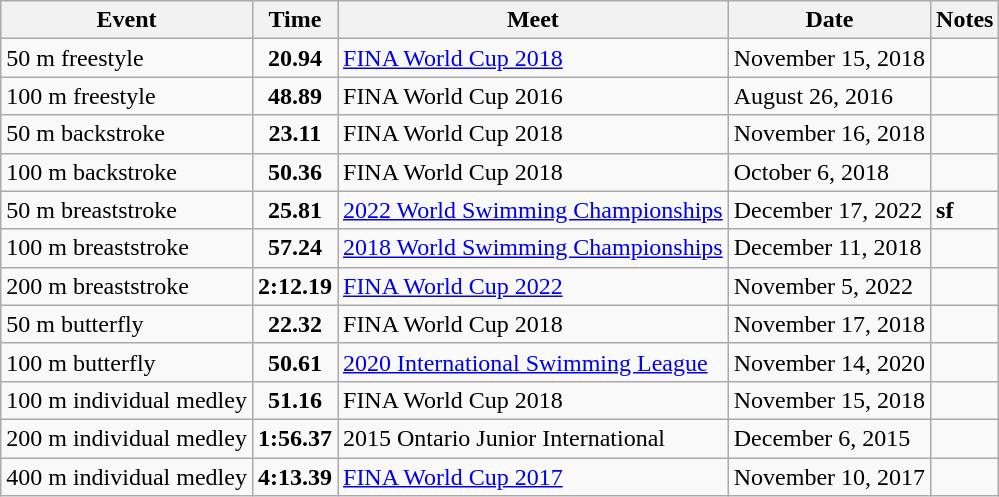<table class="wikitable">
<tr>
<th>Event</th>
<th>Time</th>
<th>Meet</th>
<th>Date</th>
<th>Notes</th>
</tr>
<tr>
<td>50 m freestyle</td>
<td style="text-align:center;"><strong>20.94</strong></td>
<td><a href='#'>FINA World Cup 2018</a></td>
<td>November 15, 2018</td>
<td></td>
</tr>
<tr>
<td>100 m freestyle</td>
<td style="text-align:center;"><strong>48.89</strong></td>
<td>FINA World Cup 2016</td>
<td>August 26, 2016</td>
<td></td>
</tr>
<tr>
<td>50 m backstroke</td>
<td style="text-align:center;"><strong>23.11</strong></td>
<td>FINA World Cup 2018</td>
<td>November 16, 2018</td>
<td></td>
</tr>
<tr>
<td>100 m backstroke</td>
<td style="text-align:center;"><strong>50.36</strong></td>
<td>FINA World Cup 2018</td>
<td>October 6, 2018</td>
<td></td>
</tr>
<tr>
<td>50 m breaststroke</td>
<td style="text-align:center;"><strong>25.81</strong></td>
<td><a href='#'>2022 World Swimming Championships</a></td>
<td>December 17, 2022</td>
<td><strong>sf</strong></td>
</tr>
<tr>
<td>100 m breaststroke</td>
<td style="text-align:center;"><strong>57.24</strong></td>
<td><a href='#'>2018 World Swimming Championships</a></td>
<td>December 11, 2018</td>
<td></td>
</tr>
<tr>
<td>200 m breaststroke</td>
<td style="text-align:center;"><strong>2:12.19</strong></td>
<td><a href='#'>FINA World Cup 2022</a></td>
<td>November 5, 2022</td>
<td></td>
</tr>
<tr>
<td>50 m butterfly</td>
<td style="text-align:center;"><strong>22.32</strong></td>
<td>FINA World Cup 2018</td>
<td>November 17, 2018</td>
<td></td>
</tr>
<tr>
<td>100 m butterfly</td>
<td style="text-align:center;"><strong>50.61</strong></td>
<td><a href='#'>2020 International Swimming League</a></td>
<td>November 14, 2020</td>
<td></td>
</tr>
<tr>
<td>100 m individual medley</td>
<td style="text-align:center;"><strong>51.16</strong></td>
<td>FINA World Cup 2018</td>
<td>November 15, 2018</td>
<td></td>
</tr>
<tr>
<td>200 m individual medley</td>
<td style="text-align:center;"><strong>1:56.37</strong></td>
<td>2015 Ontario Junior International</td>
<td>December 6, 2015</td>
<td></td>
</tr>
<tr>
<td>400 m individual medley</td>
<td style="text-align:center;"><strong>4:13.39</strong></td>
<td><a href='#'>FINA World Cup 2017</a></td>
<td>November 10, 2017</td>
<td></td>
</tr>
</table>
